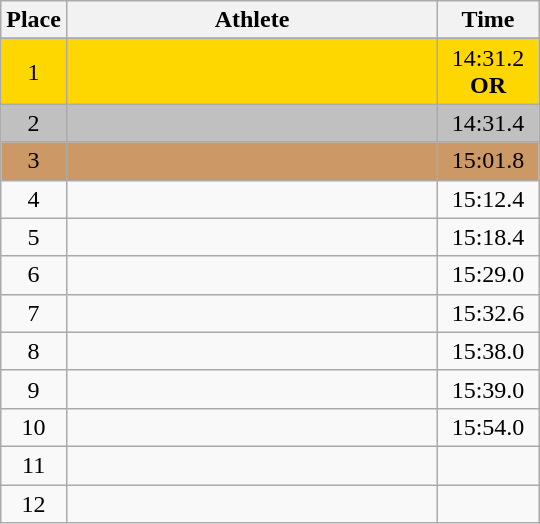<table class=wikitable style="text-align:center">
<tr>
<th width=20>Place</th>
<th width=240>Athlete</th>
<th width=60>Time</th>
</tr>
<tr>
</tr>
<tr bgcolor=gold>
<td>1</td>
<td align=left></td>
<td>14:31.2 <strong>OR</strong></td>
</tr>
<tr bgcolor=silver>
<td>2</td>
<td align=left></td>
<td>14:31.4</td>
</tr>
<tr bgcolor=cc9966>
<td>3</td>
<td align=left></td>
<td>15:01.8</td>
</tr>
<tr>
<td>4</td>
<td align=left></td>
<td>15:12.4</td>
</tr>
<tr>
<td>5</td>
<td align=left></td>
<td>15:18.4</td>
</tr>
<tr>
<td>6</td>
<td align=left></td>
<td>15:29.0</td>
</tr>
<tr>
<td>7</td>
<td align=left></td>
<td>15:32.6</td>
</tr>
<tr>
<td>8</td>
<td align=left></td>
<td>15:38.0</td>
</tr>
<tr>
<td>9</td>
<td align=left></td>
<td>15:39.0</td>
</tr>
<tr>
<td>10</td>
<td align=left></td>
<td>15:54.0</td>
</tr>
<tr>
<td>11</td>
<td align=left></td>
<td></td>
</tr>
<tr>
<td>12</td>
<td align=left></td>
<td></td>
</tr>
</table>
